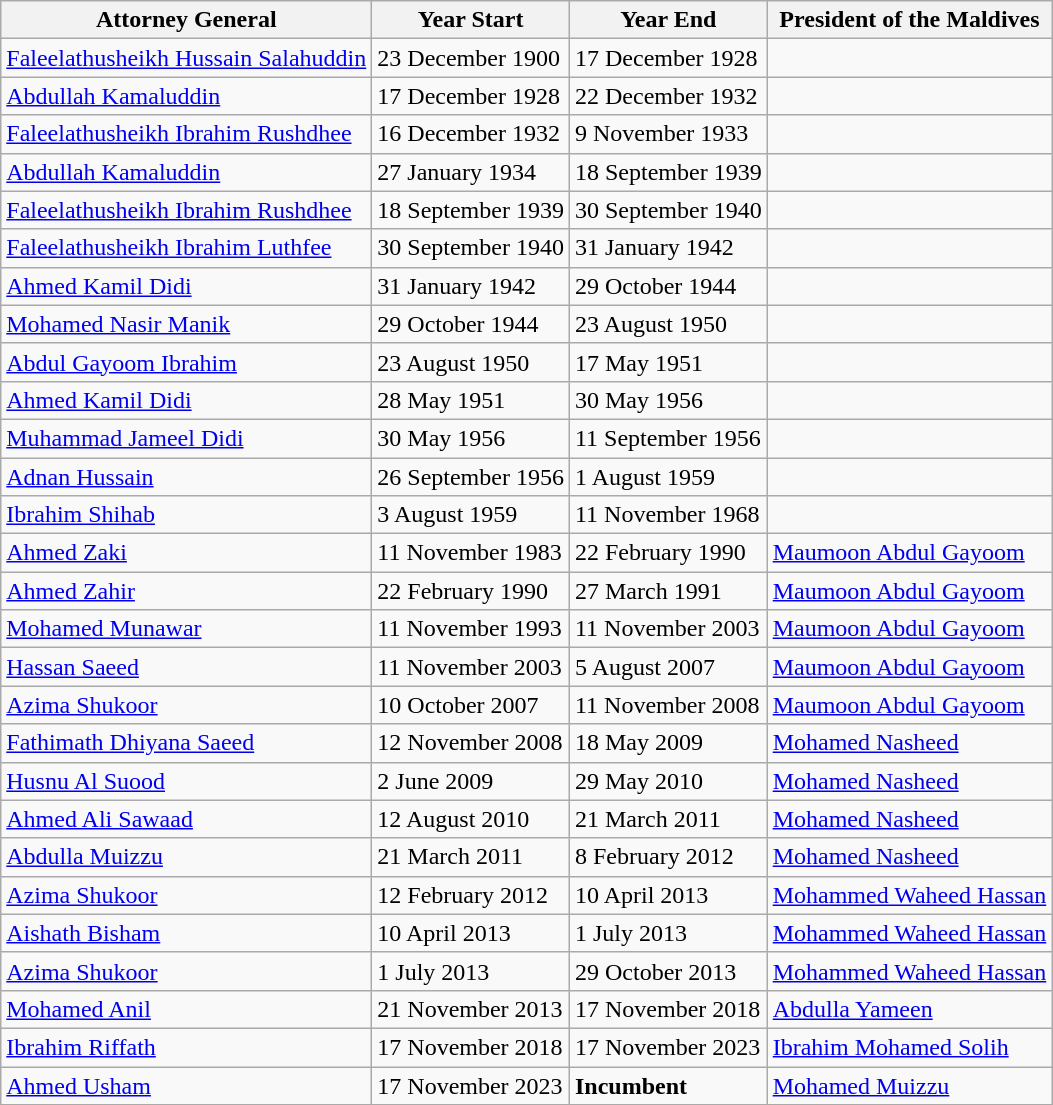<table class="wikitable">
<tr>
<th>Attorney General</th>
<th>Year Start</th>
<th>Year End</th>
<th>President of the Maldives</th>
</tr>
<tr>
<td><a href='#'>Faleelathusheikh Hussain Salahuddin</a></td>
<td>23 December 1900</td>
<td>17 December 1928</td>
<td></td>
</tr>
<tr>
<td><a href='#'>Abdullah Kamaluddin</a></td>
<td>17 December 1928</td>
<td>22 December 1932</td>
<td></td>
</tr>
<tr>
<td><a href='#'>Faleelathusheikh Ibrahim Rushdhee</a></td>
<td>16 December 1932</td>
<td>9 November 1933</td>
<td></td>
</tr>
<tr>
<td><a href='#'>Abdullah Kamaluddin</a></td>
<td>27 January 1934</td>
<td>18 September 1939</td>
<td></td>
</tr>
<tr>
<td><a href='#'>Faleelathusheikh Ibrahim Rushdhee</a></td>
<td>18 September 1939</td>
<td>30 September 1940</td>
<td></td>
</tr>
<tr>
<td><a href='#'>Faleelathusheikh Ibrahim Luthfee</a></td>
<td>30 September 1940</td>
<td>31 January 1942</td>
<td></td>
</tr>
<tr>
<td><a href='#'>Ahmed Kamil Didi</a></td>
<td>31 January 1942</td>
<td>29 October 1944</td>
<td></td>
</tr>
<tr>
<td><a href='#'>Mohamed Nasir Manik</a></td>
<td>29 October 1944</td>
<td>23 August 1950</td>
<td></td>
</tr>
<tr>
<td><a href='#'>Abdul Gayoom Ibrahim</a></td>
<td>23 August 1950</td>
<td>17 May 1951</td>
<td></td>
</tr>
<tr>
<td><a href='#'>Ahmed Kamil Didi</a></td>
<td>28 May 1951</td>
<td>30 May 1956</td>
<td></td>
</tr>
<tr>
<td><a href='#'>Muhammad Jameel Didi</a></td>
<td>30 May 1956</td>
<td>11 September 1956</td>
<td></td>
</tr>
<tr>
<td><a href='#'>Adnan Hussain</a></td>
<td>26 September 1956</td>
<td>1 August 1959</td>
<td></td>
</tr>
<tr>
<td><a href='#'>Ibrahim Shihab</a></td>
<td>3 August 1959</td>
<td>11 November 1968</td>
<td></td>
</tr>
<tr>
<td><a href='#'>Ahmed Zaki</a></td>
<td>11 November 1983</td>
<td>22 February 1990</td>
<td><a href='#'>Maumoon Abdul Gayoom</a></td>
</tr>
<tr>
<td><a href='#'>Ahmed Zahir</a></td>
<td>22 February 1990</td>
<td>27 March 1991</td>
<td><a href='#'>Maumoon Abdul Gayoom</a></td>
</tr>
<tr>
<td><a href='#'>Mohamed Munawar</a></td>
<td>11 November 1993</td>
<td>11 November 2003</td>
<td><a href='#'>Maumoon Abdul Gayoom</a></td>
</tr>
<tr>
<td><a href='#'>Hassan Saeed</a></td>
<td>11 November 2003</td>
<td>5 August 2007</td>
<td><a href='#'>Maumoon Abdul Gayoom</a></td>
</tr>
<tr>
<td><a href='#'>Azima Shukoor</a></td>
<td>10 October 2007</td>
<td>11 November 2008</td>
<td><a href='#'>Maumoon Abdul Gayoom</a></td>
</tr>
<tr>
<td><a href='#'>Fathimath Dhiyana Saeed</a></td>
<td>12 November 2008</td>
<td>18 May 2009</td>
<td><a href='#'>Mohamed Nasheed</a></td>
</tr>
<tr>
<td><a href='#'>Husnu Al Suood</a></td>
<td>2 June 2009</td>
<td>29 May 2010</td>
<td><a href='#'>Mohamed Nasheed</a></td>
</tr>
<tr>
<td><a href='#'>Ahmed Ali Sawaad</a></td>
<td>12 August 2010</td>
<td>21 March 2011</td>
<td><a href='#'>Mohamed Nasheed</a></td>
</tr>
<tr>
<td><a href='#'>Abdulla Muizzu</a></td>
<td>21 March 2011</td>
<td>8 February 2012</td>
<td><a href='#'>Mohamed Nasheed</a></td>
</tr>
<tr>
<td><a href='#'>Azima Shukoor</a></td>
<td>12 February 2012</td>
<td>10 April 2013</td>
<td><a href='#'>Mohammed Waheed Hassan</a></td>
</tr>
<tr>
<td><a href='#'>Aishath Bisham</a></td>
<td>10 April 2013</td>
<td>1 July 2013</td>
<td><a href='#'>Mohammed Waheed Hassan</a></td>
</tr>
<tr>
<td><a href='#'>Azima Shukoor</a></td>
<td>1 July 2013</td>
<td>29 October 2013</td>
<td><a href='#'>Mohammed Waheed Hassan</a></td>
</tr>
<tr>
<td><a href='#'>Mohamed Anil</a></td>
<td>21 November 2013</td>
<td>17 November 2018</td>
<td><a href='#'>Abdulla Yameen</a></td>
</tr>
<tr>
<td><a href='#'>Ibrahim Riffath</a></td>
<td>17 November 2018</td>
<td>17 November 2023</td>
<td><a href='#'>Ibrahim Mohamed Solih</a></td>
</tr>
<tr>
<td><a href='#'>Ahmed Usham</a></td>
<td>17 November 2023</td>
<td><strong>Incumbent</strong></td>
<td><a href='#'>Mohamed Muizzu</a></td>
</tr>
</table>
